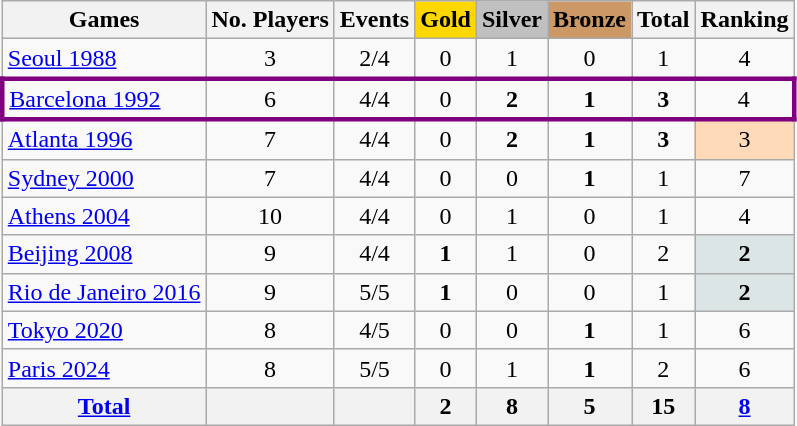<table class="wikitable sortable" style="text-align:center">
<tr>
<th>Games</th>
<th>No. Players</th>
<th>Events</th>
<th style="background-color:gold;">Gold</th>
<th style="background-color:silver;">Silver</th>
<th style="background-color:#c96;">Bronze</th>
<th>Total</th>
<th>Ranking</th>
</tr>
<tr>
<td align=left> <a href='#'>Seoul 1988</a></td>
<td>3</td>
<td>2/4</td>
<td>0</td>
<td>1</td>
<td>0</td>
<td>1</td>
<td>4</td>
</tr>
<tr align=center style="border: 3px solid purple">
<td align=left> <a href='#'>Barcelona 1992</a></td>
<td>6</td>
<td>4/4</td>
<td>0</td>
<td><strong>2</strong></td>
<td><strong>1</strong></td>
<td><strong>3</strong></td>
<td>4</td>
</tr>
<tr>
<td align=left> <a href='#'>Atlanta 1996</a></td>
<td>7</td>
<td>4/4</td>
<td>0</td>
<td><strong>2</strong></td>
<td><strong>1</strong></td>
<td><strong>3</strong></td>
<td bgcolor="ffdab9">3</td>
</tr>
<tr>
<td align=left> <a href='#'>Sydney 2000</a></td>
<td>7</td>
<td>4/4</td>
<td>0</td>
<td>0</td>
<td><strong>1</strong></td>
<td>1</td>
<td>7</td>
</tr>
<tr>
<td align=left> <a href='#'>Athens 2004</a></td>
<td>10</td>
<td>4/4</td>
<td>0</td>
<td>1</td>
<td>0</td>
<td>1</td>
<td>4</td>
</tr>
<tr>
<td align=left> <a href='#'>Beijing 2008</a></td>
<td>9</td>
<td>4/4</td>
<td><strong>1</strong></td>
<td>1</td>
<td>0</td>
<td>2</td>
<td bgcolor=dce5e5><strong>2</strong></td>
</tr>
<tr>
<td align=left> <a href='#'>Rio de Janeiro 2016</a></td>
<td>9</td>
<td>5/5</td>
<td><strong>1</strong></td>
<td>0</td>
<td>0</td>
<td>1</td>
<td bgcolor=dce5e5><strong>2</strong></td>
</tr>
<tr>
<td align=left> <a href='#'>Tokyo 2020</a></td>
<td>8</td>
<td>4/5</td>
<td>0</td>
<td>0</td>
<td><strong>1</strong></td>
<td>1</td>
<td>6</td>
</tr>
<tr>
<td align=left> <a href='#'>Paris 2024</a></td>
<td>8</td>
<td>5/5</td>
<td>0</td>
<td>1</td>
<td><strong>1</strong></td>
<td>2</td>
<td>6</td>
</tr>
<tr>
<th><a href='#'>Total</a></th>
<th></th>
<th></th>
<th>2</th>
<th>8</th>
<th>5</th>
<th>15</th>
<th><a href='#'>8</a></th>
</tr>
</table>
